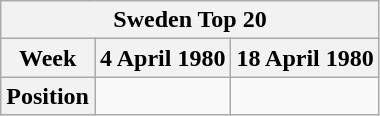<table class="wikitable">
<tr>
<th align="center" colspan="31">Sweden Top 20</th>
</tr>
<tr>
<th align="center">Week</th>
<th>4 April 1980</th>
<th>18 April 1980</th>
</tr>
<tr>
<th align="center" style="background-color: #white;">Position</th>
<td></td>
<td></td>
</tr>
</table>
